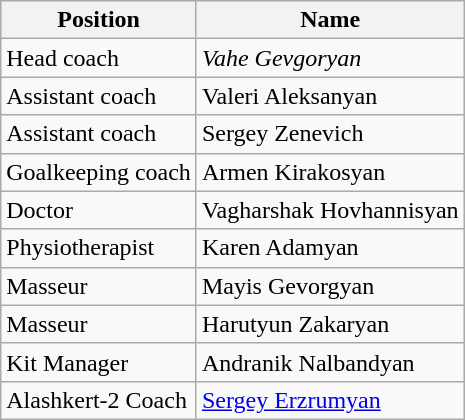<table class="wikitable">
<tr>
<th style=background:graw;">Position</th>
<th style=background:graw;">Name</th>
</tr>
<tr>
<td>Head coach</td>
<td> <em>Vahe Gevgoryan</em></td>
</tr>
<tr>
<td>Assistant coach</td>
<td> Valeri Aleksanyan</td>
</tr>
<tr>
<td>Assistant coach</td>
<td> Sergey Zenevich</td>
</tr>
<tr>
<td>Goalkeeping coach</td>
<td> Armen Kirakosyan</td>
</tr>
<tr>
<td>Doctor</td>
<td> Vagharshak Hovhannisyan</td>
</tr>
<tr>
<td>Physiotherapist</td>
<td> Karen Adamyan</td>
</tr>
<tr>
<td>Masseur</td>
<td> Mayis Gevorgyan</td>
</tr>
<tr>
<td>Masseur</td>
<td> Harutyun Zakaryan</td>
</tr>
<tr>
<td>Kit Manager</td>
<td> Andranik Nalbandyan</td>
</tr>
<tr>
<td>Alashkert-2 Coach</td>
<td> <a href='#'>Sergey Erzrumyan</a></td>
</tr>
</table>
